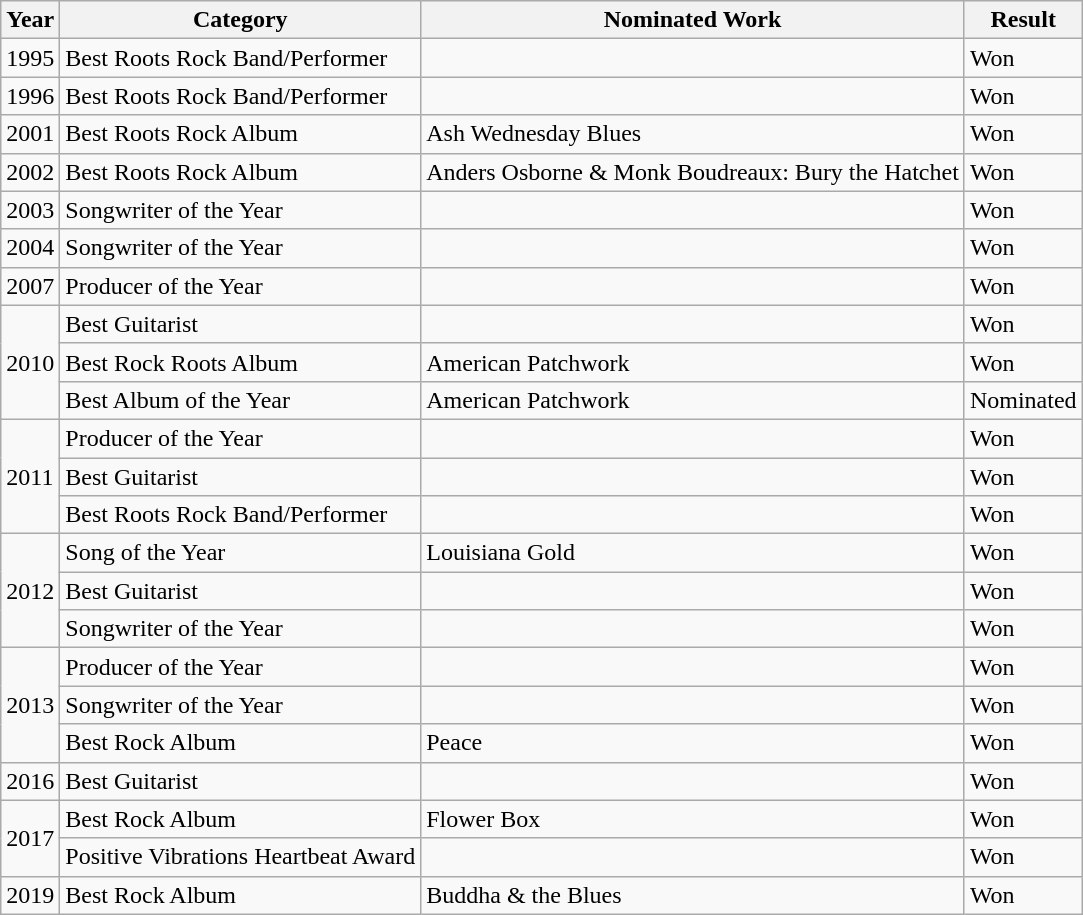<table class="wikitable">
<tr>
<th>Year</th>
<th>Category</th>
<th>Nominated Work</th>
<th>Result</th>
</tr>
<tr>
<td>1995</td>
<td>Best Roots Rock Band/Performer</td>
<td></td>
<td>Won</td>
</tr>
<tr>
<td>1996</td>
<td>Best Roots Rock Band/Performer</td>
<td></td>
<td>Won</td>
</tr>
<tr>
<td>2001</td>
<td>Best Roots Rock Album</td>
<td>Ash Wednesday Blues</td>
<td>Won</td>
</tr>
<tr>
<td>2002</td>
<td>Best Roots Rock Album</td>
<td>Anders Osborne & Monk Boudreaux: Bury the Hatchet</td>
<td>Won</td>
</tr>
<tr>
<td>2003</td>
<td>Songwriter of the Year</td>
<td></td>
<td>Won</td>
</tr>
<tr>
<td>2004</td>
<td>Songwriter of the Year</td>
<td></td>
<td>Won</td>
</tr>
<tr>
<td>2007</td>
<td>Producer of the Year</td>
<td></td>
<td>Won</td>
</tr>
<tr>
<td rowspan="3">2010</td>
<td>Best Guitarist</td>
<td></td>
<td>Won</td>
</tr>
<tr>
<td>Best Rock Roots Album</td>
<td>American Patchwork</td>
<td>Won</td>
</tr>
<tr>
<td>Best Album of the Year</td>
<td>American Patchwork</td>
<td>Nominated</td>
</tr>
<tr>
<td rowspan="3">2011</td>
<td>Producer of the Year</td>
<td></td>
<td>Won</td>
</tr>
<tr>
<td>Best Guitarist</td>
<td></td>
<td>Won</td>
</tr>
<tr>
<td>Best Roots Rock Band/Performer</td>
<td></td>
<td>Won</td>
</tr>
<tr>
<td rowspan="3">2012</td>
<td>Song of the Year</td>
<td>Louisiana Gold</td>
<td>Won</td>
</tr>
<tr>
<td>Best Guitarist</td>
<td></td>
<td>Won</td>
</tr>
<tr>
<td>Songwriter of the Year</td>
<td></td>
<td>Won</td>
</tr>
<tr>
<td rowspan="3">2013</td>
<td>Producer of the Year</td>
<td></td>
<td>Won</td>
</tr>
<tr>
<td>Songwriter of the Year</td>
<td></td>
<td>Won</td>
</tr>
<tr>
<td>Best Rock Album</td>
<td>Peace</td>
<td>Won</td>
</tr>
<tr>
<td>2016</td>
<td>Best Guitarist</td>
<td></td>
<td>Won</td>
</tr>
<tr>
<td rowspan="2">2017</td>
<td>Best Rock Album</td>
<td>Flower Box</td>
<td>Won</td>
</tr>
<tr>
<td>Positive Vibrations Heartbeat Award</td>
<td></td>
<td>Won</td>
</tr>
<tr>
<td>2019</td>
<td>Best Rock Album</td>
<td>Buddha & the Blues</td>
<td>Won</td>
</tr>
</table>
